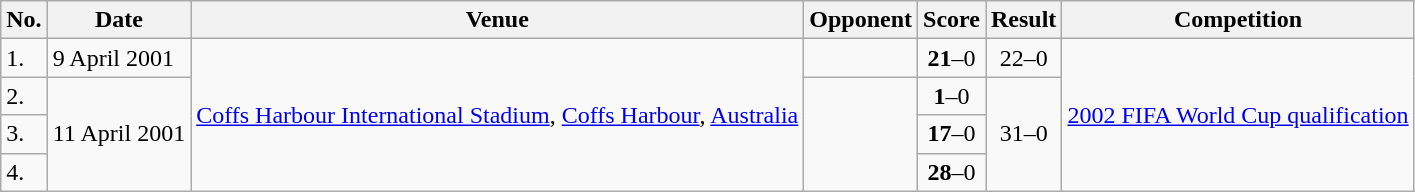<table class="wikitable">
<tr>
<th>No.</th>
<th>Date</th>
<th>Venue</th>
<th>Opponent</th>
<th>Score</th>
<th>Result</th>
<th>Competition</th>
</tr>
<tr>
<td>1.</td>
<td>9 April 2001</td>
<td rowspan=4><a href='#'>Coffs Harbour International Stadium</a>, <a href='#'>Coffs Harbour</a>, <a href='#'>Australia</a></td>
<td></td>
<td align=center><strong>21</strong>–0</td>
<td align=center>22–0</td>
<td rowspan=4><a href='#'>2002 FIFA World Cup qualification</a></td>
</tr>
<tr>
<td>2.</td>
<td rowspan=3>11 April 2001</td>
<td rowspan=3></td>
<td align=center><strong>1</strong>–0</td>
<td rowspan=3 align=center>31–0</td>
</tr>
<tr>
<td>3.</td>
<td align=center><strong>17</strong>–0</td>
</tr>
<tr>
<td>4.</td>
<td align=center><strong>28</strong>–0</td>
</tr>
</table>
